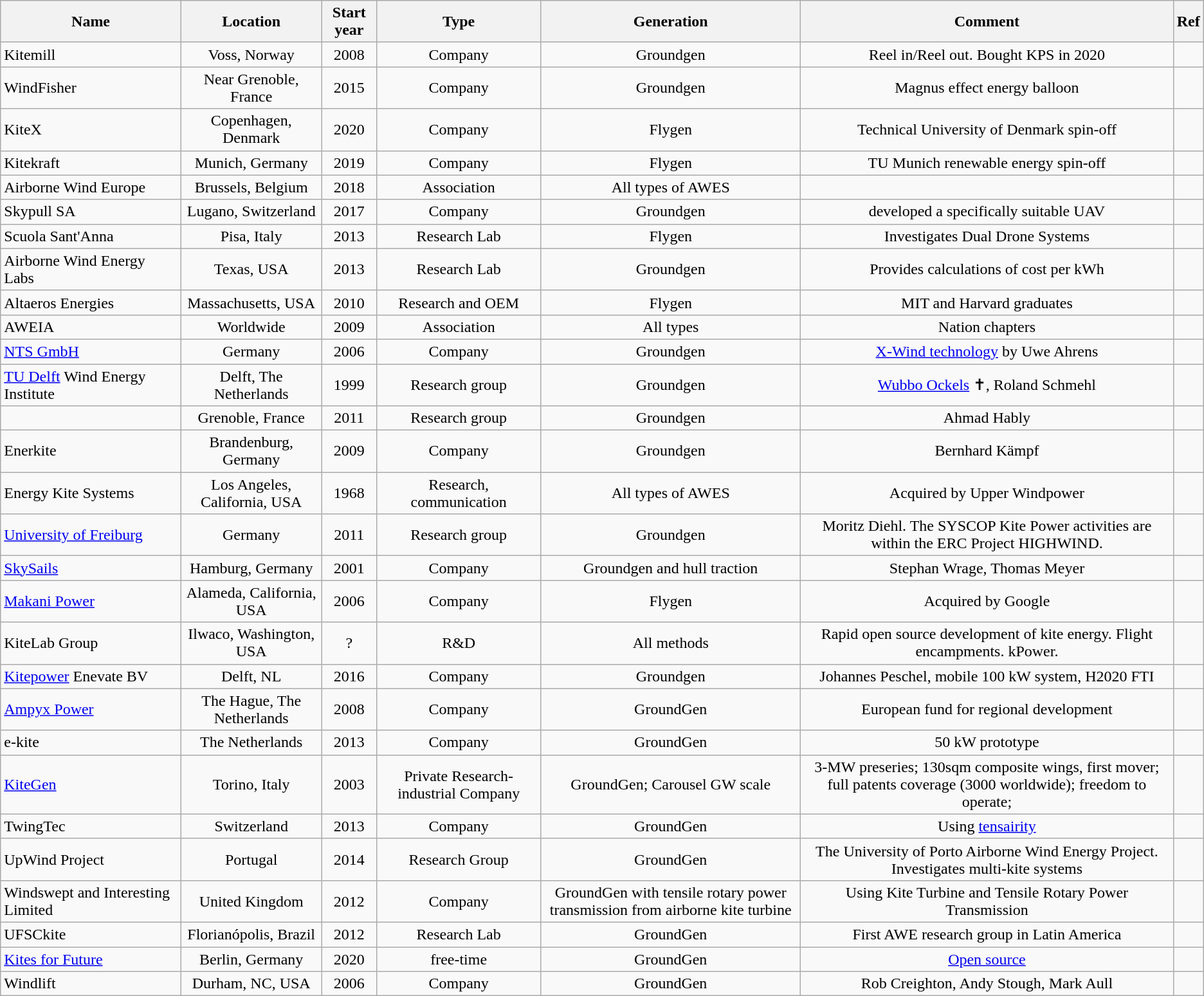<table class="wikitable sortable center" style="text-align:center; width=90%;">
<tr>
<th style="width:15%;">Name</th>
<th>Location</th>
<th>Start year</th>
<th>Type</th>
<th>Generation</th>
<th>Comment</th>
<th>Ref</th>
</tr>
<tr>
<td style="text-align:left;">Kitemill</td>
<td>Voss, Norway</td>
<td>2008</td>
<td>Company</td>
<td>Groundgen</td>
<td>Reel in/Reel out. Bought KPS in 2020</td>
<td></td>
</tr>
<tr>
<td style="text-align:left;">WindFisher</td>
<td>Near Grenoble, France</td>
<td>2015</td>
<td>Company</td>
<td>Groundgen</td>
<td>Magnus effect energy balloon</td>
<td></td>
</tr>
<tr>
<td style="text-align:left;">KiteX</td>
<td>Copenhagen, Denmark</td>
<td>2020</td>
<td>Company</td>
<td>Flygen</td>
<td>Technical University of Denmark spin-off</td>
<td></td>
</tr>
<tr>
<td style="text-align:left;">Kitekraft</td>
<td>Munich, Germany</td>
<td>2019</td>
<td>Company</td>
<td>Flygen</td>
<td>TU Munich renewable energy spin-off</td>
<td></td>
</tr>
<tr>
<td style="text-align:left;">Airborne Wind Europe</td>
<td>Brussels, Belgium</td>
<td>2018</td>
<td>Association</td>
<td>All types of AWES</td>
<td></td>
<td></td>
</tr>
<tr>
<td style="text-align:left;">Skypull SA</td>
<td>Lugano, Switzerland</td>
<td>2017</td>
<td>Company</td>
<td>Groundgen</td>
<td>developed a specifically suitable UAV</td>
<td></td>
</tr>
<tr>
<td style="text-align:left;">Scuola Sant'Anna</td>
<td>Pisa, Italy</td>
<td>2013</td>
<td>Research Lab</td>
<td>Flygen</td>
<td>Investigates Dual Drone Systems</td>
<td></td>
</tr>
<tr>
<td style="text-align:left;">Airborne Wind Energy Labs</td>
<td>Texas, USA</td>
<td>2013</td>
<td>Research Lab</td>
<td>Groundgen</td>
<td>Provides calculations of cost per kWh</td>
<td></td>
</tr>
<tr>
<td style="text-align:left;">Altaeros Energies</td>
<td>Massachusetts, USA</td>
<td>2010</td>
<td>Research and OEM</td>
<td>Flygen</td>
<td>MIT and Harvard graduates</td>
<td></td>
</tr>
<tr>
<td style="text-align:left;">AWEIA</td>
<td>Worldwide</td>
<td>2009</td>
<td>Association</td>
<td>All types</td>
<td>Nation chapters</td>
<td></td>
</tr>
<tr>
<td style="text-align:left;"><a href='#'>NTS GmbH</a></td>
<td>Germany</td>
<td>2006</td>
<td>Company</td>
<td>Groundgen</td>
<td><a href='#'>X-Wind technology</a> by Uwe Ahrens</td>
<td></td>
</tr>
<tr>
<td style="text-align:left;"><a href='#'>TU Delft</a> Wind Energy Institute</td>
<td>Delft, The Netherlands</td>
<td>1999</td>
<td>Research group</td>
<td>Groundgen</td>
<td><a href='#'>Wubbo Ockels</a> ✝, Roland Schmehl</td>
<td></td>
</tr>
<tr>
<td style="text-align:left;"></td>
<td>Grenoble, France</td>
<td>2011</td>
<td>Research group</td>
<td>Groundgen</td>
<td>Ahmad Hably</td>
<td></td>
</tr>
<tr>
<td style="text-align:left;">Enerkite</td>
<td>Brandenburg, Germany</td>
<td>2009</td>
<td>Company</td>
<td>Groundgen</td>
<td>Bernhard Kämpf</td>
<td></td>
</tr>
<tr>
<td style="text-align:left;">Energy Kite Systems</td>
<td>Los Angeles, California, USA</td>
<td>1968</td>
<td>Research, communication</td>
<td>All types of AWES</td>
<td>Acquired by Upper Windpower</td>
<td></td>
</tr>
<tr>
<td style="text-align:left;"><a href='#'>University of Freiburg</a></td>
<td>Germany</td>
<td>2011</td>
<td>Research group</td>
<td>Groundgen</td>
<td>Moritz Diehl. The SYSCOP Kite Power activities are within the ERC Project HIGHWIND.</td>
<td></td>
</tr>
<tr>
<td style="text-align:left;"><a href='#'>SkySails</a></td>
<td>Hamburg, Germany</td>
<td>2001</td>
<td>Company</td>
<td>Groundgen and hull traction</td>
<td>Stephan Wrage, Thomas Meyer</td>
<td></td>
</tr>
<tr>
<td style="text-align:left;"><a href='#'>Makani Power</a></td>
<td>Alameda, California, USA</td>
<td>2006</td>
<td>Company</td>
<td>Flygen</td>
<td>Acquired by Google</td>
<td></td>
</tr>
<tr>
<td style="text-align:left;">KiteLab Group</td>
<td>Ilwaco, Washington, USA</td>
<td>?</td>
<td>R&D</td>
<td>All methods</td>
<td>Rapid open source development of kite energy. Flight encampments. kPower.</td>
<td></td>
</tr>
<tr>
<td style="text-align:left;"><a href='#'>Kitepower</a> Enevate BV</td>
<td>Delft, NL</td>
<td>2016</td>
<td>Company</td>
<td>Groundgen</td>
<td>Johannes Peschel, mobile 100 kW system, H2020 FTI</td>
<td></td>
</tr>
<tr>
<td style="text-align:left;"><a href='#'>Ampyx Power</a></td>
<td>The Hague, The Netherlands</td>
<td>2008</td>
<td>Company</td>
<td>GroundGen</td>
<td>European fund for regional development</td>
<td></td>
</tr>
<tr>
<td style="text-align:left;">e-kite</td>
<td>The Netherlands</td>
<td>2013</td>
<td>Company</td>
<td>GroundGen</td>
<td>50 kW prototype</td>
<td></td>
</tr>
<tr>
<td style="text-align:left;"><a href='#'>KiteGen</a></td>
<td>Torino, Italy</td>
<td>2003</td>
<td>Private Research- industrial Company</td>
<td>GroundGen; Carousel GW scale</td>
<td>3-MW preseries; 130sqm composite wings, first mover; full patents coverage (3000 worldwide); freedom to operate;</td>
<td></td>
</tr>
<tr>
<td style="text-align:left;">TwingTec</td>
<td>Switzerland</td>
<td>2013</td>
<td>Company</td>
<td>GroundGen</td>
<td>Using <a href='#'>tensairity</a></td>
<td></td>
</tr>
<tr>
<td style="text-align:left;">UpWind Project</td>
<td>Portugal</td>
<td>2014</td>
<td>Research Group</td>
<td>GroundGen</td>
<td>The University of Porto Airborne Wind Energy Project. Investigates multi-kite systems</td>
<td></td>
</tr>
<tr>
<td style="text-align:left;">Windswept and Interesting Limited</td>
<td>United Kingdom</td>
<td>2012</td>
<td>Company</td>
<td>GroundGen with tensile rotary power transmission from airborne kite turbine</td>
<td>Using Kite Turbine and Tensile Rotary Power Transmission</td>
<td></td>
</tr>
<tr>
<td style="text-align:left;">UFSCkite</td>
<td>Florianópolis, Brazil</td>
<td>2012</td>
<td>Research Lab</td>
<td>GroundGen</td>
<td>First AWE research group in Latin America</td>
<td></td>
</tr>
<tr>
<td style="text-align:left;"><a href='#'>Kites for Future</a></td>
<td>Berlin, Germany</td>
<td>2020</td>
<td>free-time</td>
<td>GroundGen</td>
<td><a href='#'>Open source</a></td>
<td></td>
</tr>
<tr>
<td style="text-align:left;">Windlift</td>
<td>Durham, NC, USA</td>
<td>2006</td>
<td>Company</td>
<td>GroundGen</td>
<td>Rob Creighton, Andy Stough, Mark Aull</td>
<td></td>
</tr>
</table>
